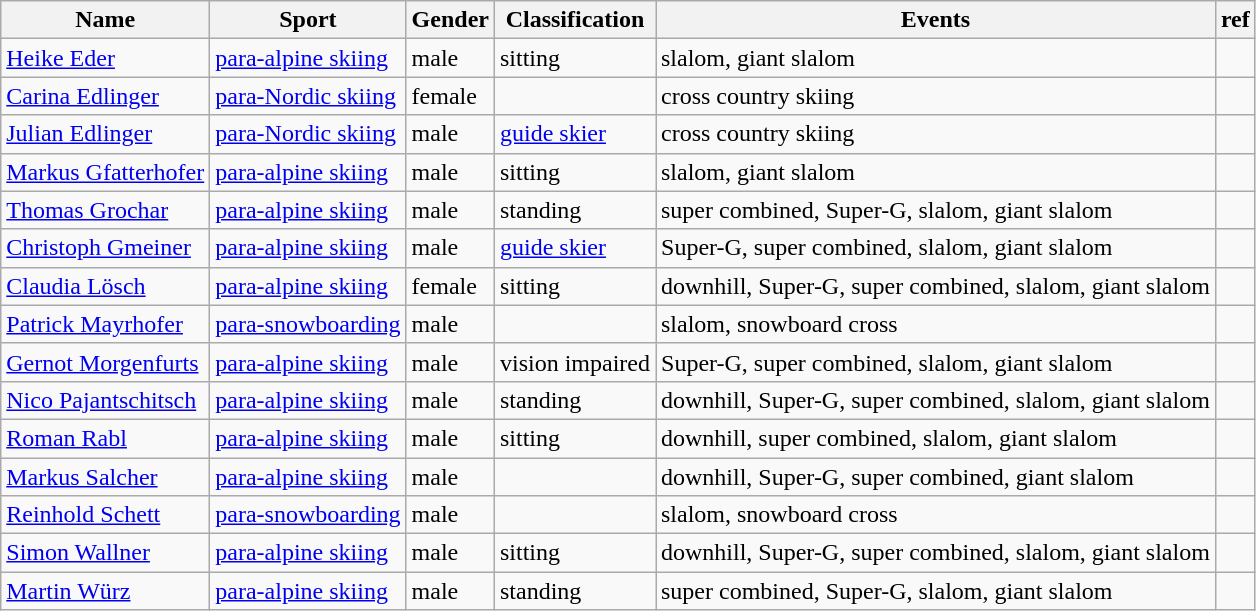<table class="wikitable">
<tr>
<th>Name</th>
<th>Sport</th>
<th>Gender</th>
<th>Classification</th>
<th>Events</th>
<th>ref</th>
</tr>
<tr>
<td><a href='#'>Heike Eder</a></td>
<td><a href='#'>para-alpine skiing</a></td>
<td>male</td>
<td>sitting</td>
<td>slalom, giant slalom</td>
<td></td>
</tr>
<tr>
<td><a href='#'>Carina Edlinger</a></td>
<td><a href='#'>para-Nordic skiing</a></td>
<td>female</td>
<td></td>
<td>cross country skiing</td>
<td></td>
</tr>
<tr>
<td><a href='#'>Julian Edlinger</a></td>
<td><a href='#'>para-Nordic skiing</a></td>
<td>male</td>
<td><a href='#'>guide skier</a></td>
<td>cross country skiing</td>
<td></td>
</tr>
<tr>
<td><a href='#'>Markus Gfatterhofer</a></td>
<td><a href='#'>para-alpine skiing</a></td>
<td>male</td>
<td>sitting</td>
<td>slalom, giant slalom</td>
<td></td>
</tr>
<tr>
<td><a href='#'>Thomas Grochar</a></td>
<td><a href='#'>para-alpine skiing</a></td>
<td>male</td>
<td>standing</td>
<td>super combined, Super-G, slalom, giant slalom</td>
<td></td>
</tr>
<tr>
<td><a href='#'>Christoph Gmeiner</a></td>
<td><a href='#'>para-alpine skiing</a></td>
<td>male</td>
<td><a href='#'>guide skier</a></td>
<td>Super-G, super combined, slalom, giant slalom</td>
<td></td>
</tr>
<tr>
<td><a href='#'>Claudia Lösch</a></td>
<td><a href='#'>para-alpine skiing</a></td>
<td>female</td>
<td>sitting</td>
<td>downhill, Super-G, super combined, slalom, giant slalom</td>
<td></td>
</tr>
<tr>
<td><a href='#'>Patrick Mayrhofer</a></td>
<td><a href='#'>para-snowboarding</a></td>
<td>male</td>
<td></td>
<td>slalom, snowboard cross</td>
<td></td>
</tr>
<tr>
<td><a href='#'>Gernot Morgenfurts</a></td>
<td><a href='#'>para-alpine skiing</a></td>
<td>male</td>
<td>vision impaired</td>
<td>Super-G, super combined,  slalom, giant slalom</td>
<td></td>
</tr>
<tr>
<td><a href='#'>Nico Pajantschitsch</a></td>
<td><a href='#'>para-alpine skiing</a></td>
<td>male</td>
<td>standing</td>
<td>downhill, Super-G, super combined, slalom, giant slalom</td>
<td></td>
</tr>
<tr>
<td><a href='#'>Roman Rabl</a></td>
<td><a href='#'>para-alpine skiing</a></td>
<td>male</td>
<td>sitting</td>
<td>downhill, super combined, slalom, giant slalom</td>
<td></td>
</tr>
<tr>
<td><a href='#'>Markus Salcher</a></td>
<td><a href='#'>para-alpine skiing</a></td>
<td>male</td>
<td></td>
<td>downhill, Super-G, super combined, giant slalom</td>
<td></td>
</tr>
<tr>
<td><a href='#'>Reinhold Schett</a></td>
<td><a href='#'>para-snowboarding</a></td>
<td>male</td>
<td></td>
<td>slalom, snowboard cross</td>
<td></td>
</tr>
<tr>
<td><a href='#'>Simon Wallner</a></td>
<td><a href='#'>para-alpine skiing</a></td>
<td>male</td>
<td>sitting</td>
<td>downhill, Super-G, super combined, slalom, giant slalom</td>
<td></td>
</tr>
<tr>
<td><a href='#'>Martin Würz</a></td>
<td><a href='#'>para-alpine skiing</a></td>
<td>male</td>
<td>standing</td>
<td>super combined, Super-G, slalom, giant slalom</td>
<td></td>
</tr>
</table>
